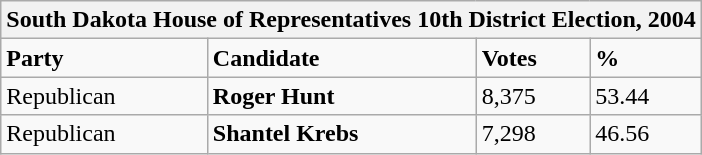<table class="wikitable">
<tr>
<th colspan="4">South Dakota House of Representatives 10th District Election, 2004</th>
</tr>
<tr>
<td><strong>Party</strong></td>
<td><strong>Candidate</strong></td>
<td><strong>Votes</strong></td>
<td><strong>%</strong></td>
</tr>
<tr>
<td>Republican</td>
<td><strong>Roger Hunt</strong></td>
<td>8,375</td>
<td>53.44</td>
</tr>
<tr>
<td>Republican</td>
<td><strong>Shantel Krebs</strong></td>
<td>7,298</td>
<td>46.56</td>
</tr>
</table>
